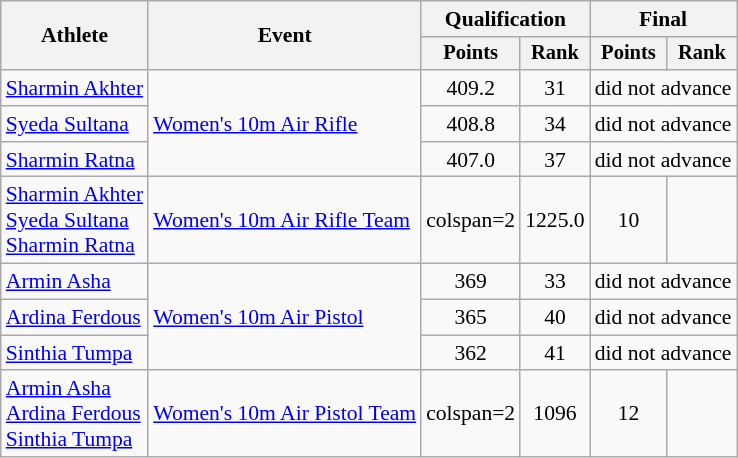<table class="wikitable" style="font-size:90%;">
<tr>
<th rowspan=2>Athlete</th>
<th rowspan=2>Event</th>
<th colspan=2>Qualification</th>
<th colspan=2>Final</th>
</tr>
<tr style="font-size:95%">
<th>Points</th>
<th>Rank</th>
<th>Points</th>
<th>Rank</th>
</tr>
<tr align=center>
<td align=left><a href='#'>Sharmin Akhter</a></td>
<td align=left rowspan=3><a href='#'>Women's 10m Air Rifle</a></td>
<td>409.2</td>
<td>31</td>
<td colspan=2>did not advance</td>
</tr>
<tr align=center>
<td align=left><a href='#'>Syeda Sultana</a></td>
<td>408.8</td>
<td>34</td>
<td colspan=2>did not advance</td>
</tr>
<tr align=center>
<td align=left><a href='#'>Sharmin Ratna</a></td>
<td>407.0</td>
<td>37</td>
<td colspan=2>did not advance</td>
</tr>
<tr align=center>
<td align=left><a href='#'>Sharmin Akhter</a> <br> <a href='#'>Syeda Sultana</a> <br> <a href='#'>Sharmin Ratna</a></td>
<td align=left><a href='#'>Women's 10m Air Rifle Team</a></td>
<td>colspan=2 </td>
<td>1225.0</td>
<td>10</td>
</tr>
<tr align=center>
<td align=left><a href='#'>Armin Asha</a></td>
<td align=left rowspan=3><a href='#'>Women's 10m Air Pistol</a></td>
<td>369</td>
<td>33</td>
<td colspan=2>did not advance</td>
</tr>
<tr align=center>
<td align=left><a href='#'>Ardina Ferdous</a></td>
<td>365</td>
<td>40</td>
<td colspan=2>did not advance</td>
</tr>
<tr align=center>
<td align=left><a href='#'>Sinthia Tumpa</a></td>
<td>362</td>
<td>41</td>
<td colspan=2>did not advance</td>
</tr>
<tr align=center>
<td align=left><a href='#'>Armin Asha</a> <br> <a href='#'>Ardina Ferdous</a> <br> <a href='#'>Sinthia Tumpa</a></td>
<td align=left><a href='#'>Women's 10m Air Pistol Team</a></td>
<td>colspan=2 </td>
<td>1096</td>
<td>12</td>
</tr>
</table>
